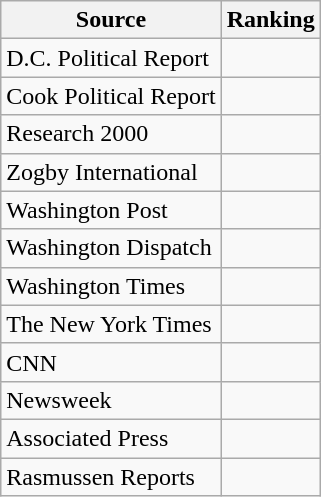<table class="wikitable">
<tr>
<th>Source</th>
<th>Ranking</th>
</tr>
<tr>
<td>D.C. Political Report</td>
<td></td>
</tr>
<tr>
<td>Cook Political Report</td>
<td></td>
</tr>
<tr>
<td>Research 2000</td>
<td></td>
</tr>
<tr>
<td>Zogby International</td>
<td></td>
</tr>
<tr>
<td The Washington Post>Washington Post</td>
<td></td>
</tr>
<tr>
<td>Washington Dispatch</td>
<td></td>
</tr>
<tr>
<td>Washington Times</td>
<td></td>
</tr>
<tr>
<td>The New York Times</td>
<td></td>
</tr>
<tr>
<td>CNN</td>
<td></td>
</tr>
<tr>
<td>Newsweek</td>
<td></td>
</tr>
<tr>
<td>Associated Press</td>
<td></td>
</tr>
<tr>
<td>Rasmussen Reports</td>
<td></td>
</tr>
</table>
